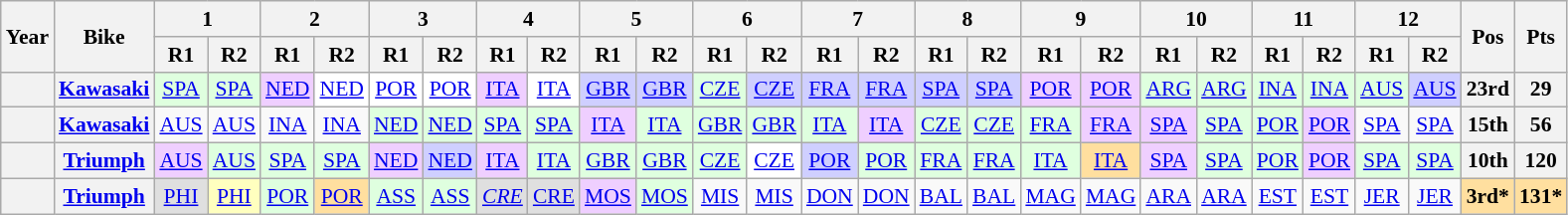<table class="wikitable" style="text-align:center; font-size:90%;">
<tr>
<th rowspan="2">Year</th>
<th rowspan="2">Bike</th>
<th colspan="2">1</th>
<th colspan="2">2</th>
<th colspan="2">3</th>
<th colspan="2">4</th>
<th colspan="2">5</th>
<th colspan="2">6</th>
<th colspan="2">7</th>
<th colspan="2">8</th>
<th colspan="2">9</th>
<th colspan="2">10</th>
<th colspan="2">11</th>
<th colspan="2">12</th>
<th rowspan="2">Pos</th>
<th rowspan="2">Pts</th>
</tr>
<tr>
<th>R1</th>
<th>R2</th>
<th>R1</th>
<th>R2</th>
<th>R1</th>
<th>R2</th>
<th>R1</th>
<th>R2</th>
<th>R1</th>
<th>R2</th>
<th>R1</th>
<th>R2</th>
<th>R1</th>
<th>R2</th>
<th>R1</th>
<th>R2</th>
<th>R1</th>
<th>R2</th>
<th>R1</th>
<th>R2</th>
<th>R1</th>
<th>R2</th>
<th>R1</th>
<th>R2</th>
</tr>
<tr>
<th></th>
<th><a href='#'>Kawasaki</a></th>
<td style="background:#dfffdf;"><a href='#'>SPA</a><br></td>
<td style="background:#dfffdf;"><a href='#'>SPA</a><br></td>
<td style="background:#efcfff;"><a href='#'>NED</a><br></td>
<td style="background:#ffffff;"><a href='#'>NED</a><br></td>
<td style="background:#ffffff;"><a href='#'>POR</a><br></td>
<td style="background:#ffffff;"><a href='#'>POR</a><br></td>
<td style="background:#efcfff;"><a href='#'>ITA</a><br></td>
<td style="background:#ffffff;"><a href='#'>ITA</a><br></td>
<td style="background:#cfcfff;"><a href='#'>GBR</a><br></td>
<td style="background:#cfcfff;"><a href='#'>GBR</a><br></td>
<td style="background:#dfffdf;"><a href='#'>CZE</a><br></td>
<td style="background:#cfcfff;"><a href='#'>CZE</a><br></td>
<td style="background:#cfcfff;"><a href='#'>FRA</a><br></td>
<td style="background:#cfcfff;"><a href='#'>FRA</a><br></td>
<td style="background:#cfcfff;"><a href='#'>SPA</a><br></td>
<td style="background:#cfcfff;"><a href='#'>SPA</a><br></td>
<td style="background:#efcfff;"><a href='#'>POR</a><br></td>
<td style="background:#efcfff;"><a href='#'>POR</a><br></td>
<td style="background:#dfffdf;"><a href='#'>ARG</a><br></td>
<td style="background:#dfffdf;"><a href='#'>ARG</a><br></td>
<td style="background:#dfffdf;"><a href='#'>INA</a><br></td>
<td style="background:#dfffdf;"><a href='#'>INA</a><br></td>
<td style="background:#dfffdf;"><a href='#'>AUS</a><br></td>
<td style="background:#cfcfff;"><a href='#'>AUS</a><br></td>
<th>23rd</th>
<th>29</th>
</tr>
<tr>
<th></th>
<th><a href='#'>Kawasaki</a></th>
<td><a href='#'>AUS</a></td>
<td><a href='#'>AUS</a></td>
<td><a href='#'>INA</a></td>
<td><a href='#'>INA</a></td>
<td style="background:#dfffdf;"><a href='#'>NED</a><br></td>
<td style="background:#dfffdf;"><a href='#'>NED</a><br></td>
<td style="background:#dfffdf;"><a href='#'>SPA</a><br></td>
<td style="background:#dfffdf;"><a href='#'>SPA</a><br></td>
<td style="background:#efcfff;"><a href='#'>ITA</a><br></td>
<td style="background:#dfffdf;"><a href='#'>ITA</a><br></td>
<td style="background:#dfffdf;"><a href='#'>GBR</a><br></td>
<td style="background:#dfffdf;"><a href='#'>GBR</a><br></td>
<td style="background:#dfffdf;"><a href='#'>ITA</a><br></td>
<td style="background:#efcfff;"><a href='#'>ITA</a><br></td>
<td style="background:#dfffdf;"><a href='#'>CZE</a><br></td>
<td style="background:#dfffdf;"><a href='#'>CZE</a><br></td>
<td style="background:#dfffdf;"><a href='#'>FRA</a><br></td>
<td style="background:#efcfff;"><a href='#'>FRA</a><br></td>
<td style="background:#efcfff;"><a href='#'>SPA</a><br></td>
<td style="background:#dfffdf;"><a href='#'>SPA</a><br></td>
<td style="background:#dfffdf;"><a href='#'>POR</a><br></td>
<td style="background:#efcfff;"><a href='#'>POR</a><br></td>
<td><a href='#'>SPA</a></td>
<td><a href='#'>SPA</a></td>
<th>15th</th>
<th>56</th>
</tr>
<tr>
<th></th>
<th><a href='#'>Triumph</a></th>
<td style="background:#EFCFFF;"><a href='#'>AUS</a><br></td>
<td style="background:#DFFFDF;"><a href='#'>AUS</a><br></td>
<td style="background:#DFFFDF;"><a href='#'>SPA</a><br></td>
<td style="background:#DFFFDF;"><a href='#'>SPA</a><br></td>
<td style="background:#EFCFFF;"><a href='#'>NED</a><br></td>
<td style="background:#CFCFFF;"><a href='#'>NED</a><br></td>
<td style="background:#EFCFFF;"><a href='#'>ITA</a><br></td>
<td style="background:#DFFFDF;"><a href='#'>ITA</a><br></td>
<td style="background:#DFFFDF;"><a href='#'>GBR</a><br></td>
<td style="background:#DFFFDF;"><a href='#'>GBR</a><br></td>
<td style="background:#DFFFDF;"><a href='#'>CZE</a><br></td>
<td style="background:#FFFFFF;"><a href='#'>CZE</a><br></td>
<td style="background:#CFCFFF;"><a href='#'>POR</a><br></td>
<td style="background:#DFFFDF;"><a href='#'>POR</a><br></td>
<td style="background:#DFFFDF;"><a href='#'>FRA</a><br></td>
<td style="background:#DFFFDF;"><a href='#'>FRA</a><br></td>
<td style="background:#DFFFDF;"><a href='#'>ITA</a><br></td>
<td style="background:#FFDF9F;"><a href='#'>ITA</a><br></td>
<td style="background:#EFCFFF;"><a href='#'>SPA</a><br></td>
<td style="background:#DFFFDF;"><a href='#'>SPA</a><br></td>
<td style="background:#DFFFDF;"><a href='#'>POR</a><br></td>
<td style="background:#EFCFFF;"><a href='#'>POR</a><br></td>
<td style="background:#DFFFDF;"><a href='#'>SPA</a><br></td>
<td style="background:#DFFFDF;"><a href='#'>SPA</a><br></td>
<th>10th</th>
<th>120</th>
</tr>
<tr>
<th></th>
<th><a href='#'>Triumph</a></th>
<td style="background:#DFDFDF;"><a href='#'>PHI</a><br></td>
<td style="background:#FFFFBF;"><a href='#'>PHI</a><br></td>
<td style="background:#DFFFDF;"><a href='#'>POR</a><br></td>
<td style="background:#FFDF9F;"><a href='#'>POR</a><br></td>
<td style="background:#DFFFDF;"><a href='#'>ASS</a><br></td>
<td style="background:#DFFFDF;"><a href='#'>ASS</a><br></td>
<td style="background:#DFDFDF;"><em><a href='#'>CRE</a></em><br></td>
<td style="background:#DFDFDF;"><a href='#'>CRE</a><br></td>
<td style="background:#EFCFFF;"><a href='#'>MOS</a><br></td>
<td style="background:#DFFFDF;"><a href='#'>MOS</a><br></td>
<td style="background:#;"><a href='#'>MIS</a><br></td>
<td style="background:#;"><a href='#'>MIS</a><br></td>
<td style="background:#;"><a href='#'>DON</a><br></td>
<td style="background:#;"><a href='#'>DON</a><br></td>
<td style="background:#;"><a href='#'>BAL</a><br></td>
<td style="background:#;"><a href='#'>BAL</a><br></td>
<td style="background:#;"><a href='#'>MAG</a><br></td>
<td style="background:#;"><a href='#'>MAG</a><br></td>
<td style="background:#;"><a href='#'>ARA</a><br></td>
<td style="background:#;"><a href='#'>ARA</a><br></td>
<td style="background:#;"><a href='#'>EST</a><br></td>
<td style="background:#;"><a href='#'>EST</a><br></td>
<td style="background:#;"><a href='#'>JER</a><br></td>
<td style="background:#;"><a href='#'>JER</a><br></td>
<th style="background:#FFDF9F;">3rd*</th>
<th style="background:#FFDF9F;">131*</th>
</tr>
</table>
